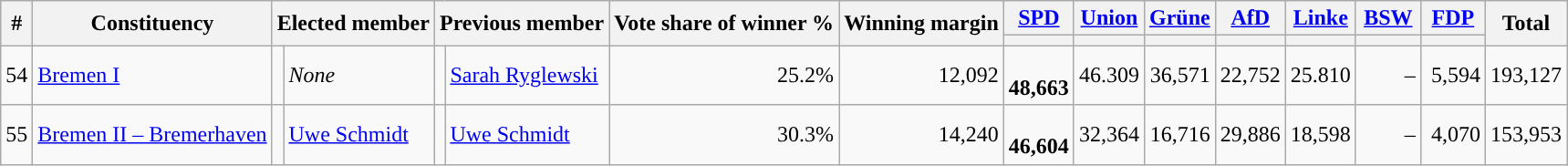<table class="wikitable sortable" style="text-align:right">
<tr>
<th rowspan="2">#</th>
<th rowspan="2">Constituency</th>
<th rowspan="2" colspan="2">Elected member</th>
<th rowspan="2" colspan="2">Previous member</th>
<th rowspan="2">Vote share of winner %</th>
<th rowspan="2">Winning margin</th>
<th class="wikitable sortable" style="width:40px;"><a href='#'>SPD</a></th>
<th class="wikitable sortable" style="width:40px;"><a href='#'>Union</a></th>
<th class="wikitable sortable" style="width:40px;"><a href='#'>Grüne</a></th>
<th class="wikitable sortable" style="width:40px;"><a href='#'>AfD</a></th>
<th class="wikitable sortable" style="width:40px;"><a href='#'>Linke</a></th>
<th class="wikitable sortable" style="width:40px;"><a href='#'>BSW</a></th>
<th class="wikitable sortable" style="width:40px;"><a href='#'>FDP</a></th>
<th class="wikitable sortable" style="width:40px;" rowspan="2">Total</th>
</tr>
<tr>
<th class="wikitable sortable" style="background:"></th>
<th class="wikitable sortable" style="background:"></th>
<th class="wikitable sortable" style="background:"></th>
<th class="wikitable sortable" style="background:"></th>
<th class="wikitable sortable" style="background:"></th>
<th class="wikitable sortable" style="background:"></th>
<th class="wikitable sortable" style="background:"></th>
</tr>
<tr>
<td>54</td>
<td align=left><a href='#'>Bremen I</a></td>
<td bgcolor=></td>
<td align=left><em>None</em></td>
<td bgcolor=></td>
<td align=left><a href='#'>Sarah Ryglewski</a></td>
<td>25.2%</td>
<td>12,092</td>
<td><br><strong>48,663</strong></td>
<td>46.309</td>
<td>36,571</td>
<td>22,752</td>
<td>25.810</td>
<td>–</td>
<td>5,594</td>
<td>193,127</td>
</tr>
<tr>
<td>55</td>
<td align=left><a href='#'>Bremen II – Bremerhaven</a></td>
<td bgcolor=></td>
<td align=left><a href='#'>Uwe Schmidt</a></td>
<td bgcolor=></td>
<td align=left><a href='#'>Uwe Schmidt</a></td>
<td>30.3%</td>
<td>14,240</td>
<td><br><strong>46,604</strong></td>
<td>32,364</td>
<td>16,716</td>
<td>29,886</td>
<td>18,598</td>
<td>–</td>
<td>4,070</td>
<td>153,953</td>
</tr>
</table>
